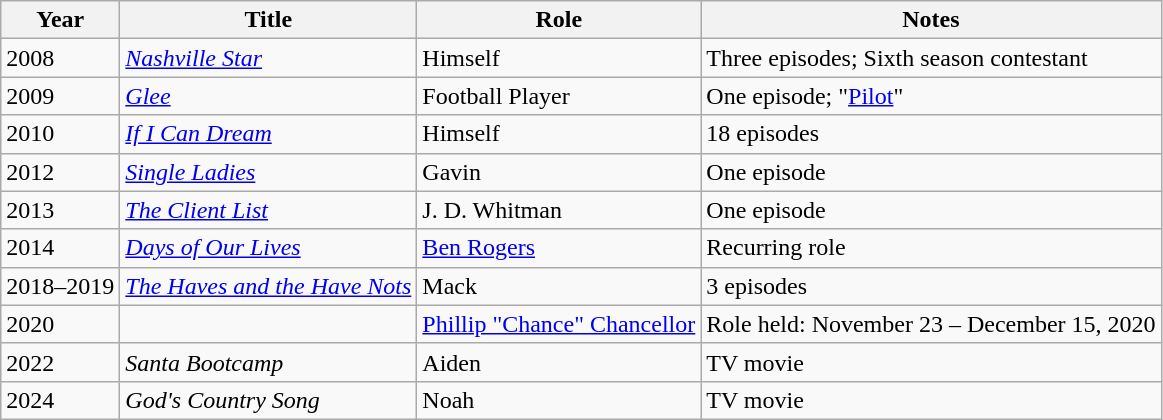<table class="wikitable sortable">
<tr>
<th>Year</th>
<th>Title</th>
<th>Role</th>
<th class="unsortable">Notes</th>
</tr>
<tr>
<td>2008</td>
<td><em><a href='#'>Nashville Star</a></em></td>
<td>Himself</td>
<td>Three episodes; Sixth season contestant</td>
</tr>
<tr>
<td>2009</td>
<td><em><a href='#'>Glee</a></em></td>
<td>Football Player</td>
<td>One episode; "<a href='#'>Pilot</a>"</td>
</tr>
<tr>
<td>2010</td>
<td><em><a href='#'>If I Can Dream</a></em></td>
<td>Himself</td>
<td>18 episodes</td>
</tr>
<tr>
<td>2012</td>
<td><em><a href='#'>Single Ladies</a></em></td>
<td>Gavin</td>
<td>One episode</td>
</tr>
<tr>
<td>2013</td>
<td><em><a href='#'>The Client List</a></em></td>
<td>J. D. Whitman</td>
<td>One episode</td>
</tr>
<tr>
<td>2014</td>
<td><em><a href='#'>Days of Our Lives</a></em></td>
<td><a href='#'>Ben Rogers</a></td>
<td>Recurring role</td>
</tr>
<tr>
<td>2018–2019</td>
<td><em><a href='#'>The Haves and the Have Nots</a></em></td>
<td>Mack</td>
<td>3 episodes</td>
</tr>
<tr>
<td>2020</td>
<td><em></em></td>
<td><a href='#'>Phillip "Chance" Chancellor</a></td>
<td>Role held: November 23 – December 15, 2020</td>
</tr>
<tr>
<td>2022</td>
<td><em>Santa Bootcamp</em></td>
<td>Aiden</td>
<td>TV movie</td>
</tr>
<tr>
<td>2024</td>
<td><em>God's Country Song</em></td>
<td>Noah</td>
<td>TV movie</td>
</tr>
</table>
